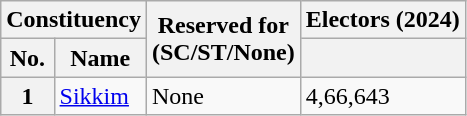<table class="wikitable sortable">
<tr>
<th scope=colgroup colspan="2">Constituency</th>
<th scope=col rowspan=2>Reserved for<br>(SC/ST/None)</th>
<th>Electors (2024)</th>
</tr>
<tr>
<th scope=col>No.</th>
<th scope=col>Name</th>
<th></th>
</tr>
<tr>
<th scope=row>1</th>
<td><a href='#'>Sikkim</a></td>
<td>None</td>
<td>4,66,643</td>
</tr>
</table>
